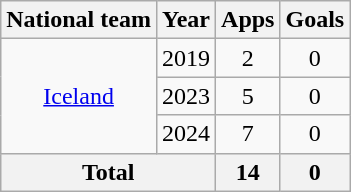<table class="wikitable" style="text-align:center">
<tr>
<th>National team</th>
<th>Year</th>
<th>Apps</th>
<th>Goals</th>
</tr>
<tr>
<td rowspan="3"><a href='#'>Iceland</a></td>
<td>2019</td>
<td>2</td>
<td>0</td>
</tr>
<tr>
<td>2023</td>
<td>5</td>
<td>0</td>
</tr>
<tr>
<td>2024</td>
<td>7</td>
<td>0</td>
</tr>
<tr>
<th colspan="2">Total</th>
<th>14</th>
<th>0</th>
</tr>
</table>
